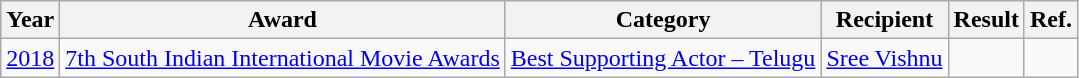<table class="wikitable" |>
<tr>
<th>Year</th>
<th>Award</th>
<th>Category</th>
<th>Recipient</th>
<th>Result</th>
<th>Ref.</th>
</tr>
<tr>
<td><a href='#'>2018</a></td>
<td><a href='#'>7th South Indian International Movie Awards</a></td>
<td><a href='#'>Best Supporting Actor – Telugu</a></td>
<td><a href='#'>Sree Vishnu</a></td>
<td></td>
<td></td>
</tr>
</table>
